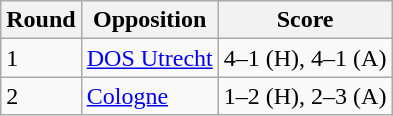<table class="wikitable">
<tr>
<th>Round</th>
<th>Opposition</th>
<th>Score</th>
</tr>
<tr>
<td>1</td>
<td> <a href='#'>DOS Utrecht</a></td>
<td>4–1 (H), 4–1 (A)</td>
</tr>
<tr>
<td>2</td>
<td> <a href='#'>Cologne</a></td>
<td>1–2 (H), 2–3 (A)</td>
</tr>
</table>
